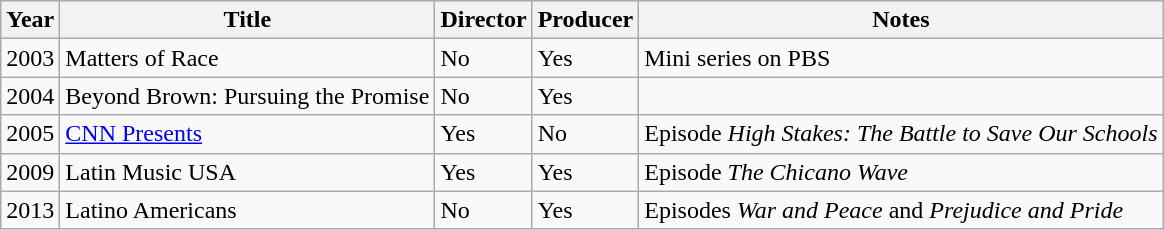<table class="wikitable">
<tr>
<th>Year</th>
<th>Title</th>
<th>Director</th>
<th>Producer</th>
<th>Notes</th>
</tr>
<tr>
<td>2003</td>
<td>Matters of Race</td>
<td>No</td>
<td>Yes</td>
<td>Mini series on PBS</td>
</tr>
<tr>
<td>2004</td>
<td>Beyond Brown: Pursuing the Promise</td>
<td>No</td>
<td>Yes</td>
<td></td>
</tr>
<tr>
<td>2005</td>
<td><a href='#'>CNN Presents</a></td>
<td>Yes</td>
<td>No</td>
<td>Episode <em>High Stakes: The Battle to Save Our Schools</em></td>
</tr>
<tr>
<td>2009</td>
<td>Latin Music USA</td>
<td>Yes</td>
<td>Yes</td>
<td>Episode <em>The Chicano Wave</em></td>
</tr>
<tr>
<td>2013</td>
<td>Latino Americans</td>
<td>No</td>
<td>Yes</td>
<td>Episodes <em>War and Peace</em> and <em>Prejudice and Pride</em></td>
</tr>
</table>
